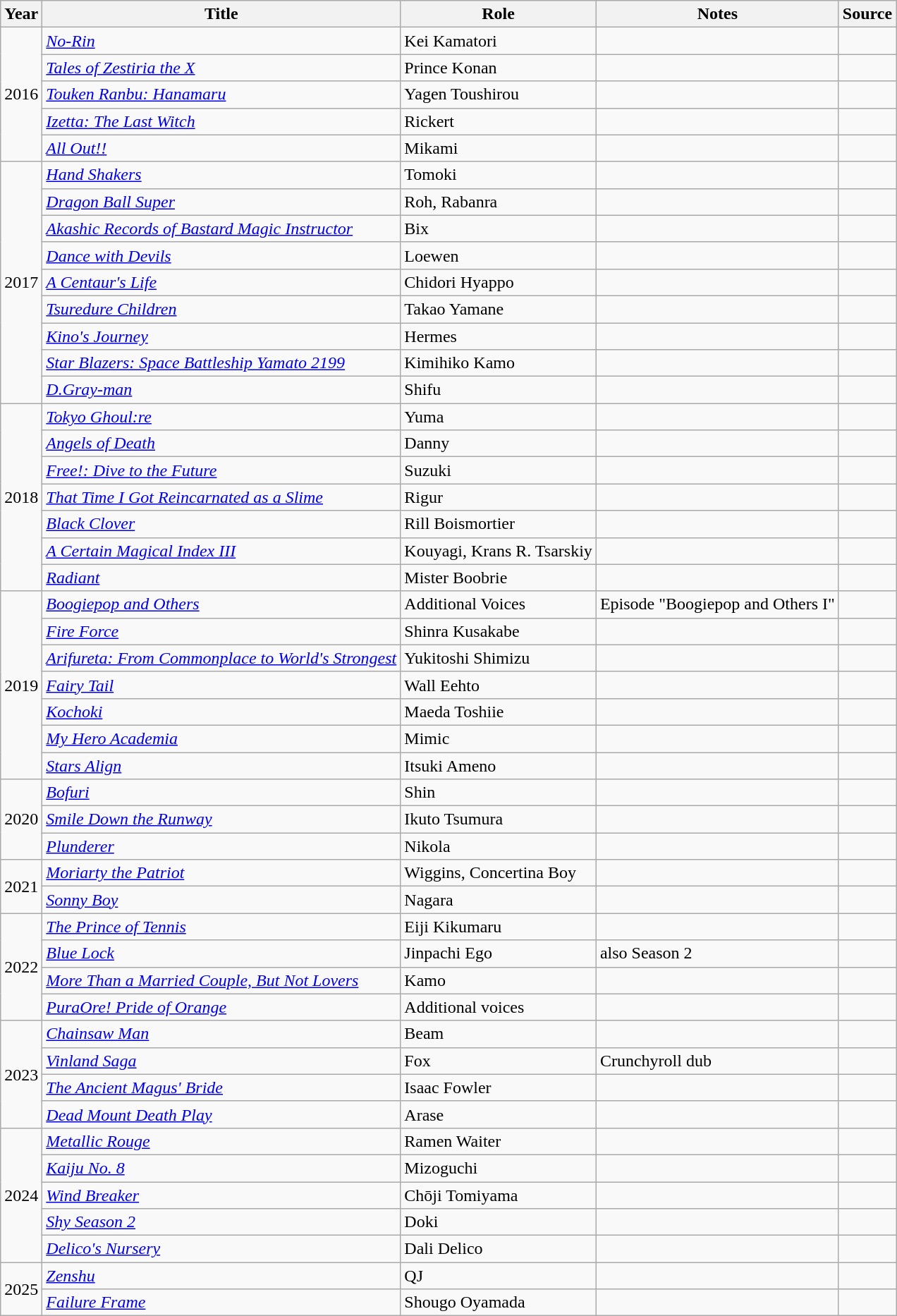<table class="wikitable sortable plainrowheaders">
<tr>
<th>Year</th>
<th>Title</th>
<th>Role</th>
<th class="unsortable">Notes</th>
<th class="unsortable">Source</th>
</tr>
<tr>
<td rowspan="5">2016</td>
<td><em><a href='#'>No-Rin</a></em></td>
<td>Kei Kamatori</td>
<td></td>
<td></td>
</tr>
<tr>
<td><em><a href='#'>Tales of Zestiria the X</a></em></td>
<td>Prince Konan</td>
<td></td>
<td></td>
</tr>
<tr>
<td><em><a href='#'>Touken Ranbu: Hanamaru</a></em></td>
<td>Yagen Toushirou</td>
<td></td>
<td></td>
</tr>
<tr>
<td><em><a href='#'>Izetta: The Last Witch</a></em></td>
<td>Rickert</td>
<td></td>
<td></td>
</tr>
<tr>
<td><em><a href='#'>All Out!!</a></em></td>
<td>Mikami</td>
<td></td>
<td></td>
</tr>
<tr>
<td rowspan="9">2017</td>
<td><em><a href='#'>Hand Shakers</a></em></td>
<td>Tomoki</td>
<td></td>
<td></td>
</tr>
<tr>
<td><em><a href='#'>Dragon Ball Super</a></em></td>
<td>Roh, Rabanra</td>
<td></td>
<td></td>
</tr>
<tr>
<td><em><a href='#'>Akashic Records of Bastard Magic Instructor</a></em></td>
<td>Bix</td>
<td></td>
<td></td>
</tr>
<tr>
<td><em><a href='#'>Dance with Devils</a></em></td>
<td>Loewen</td>
<td></td>
<td></td>
</tr>
<tr>
<td><em><a href='#'>A Centaur's Life</a></em></td>
<td>Chidori Hyappo</td>
<td></td>
<td></td>
</tr>
<tr>
<td><em><a href='#'>Tsuredure Children</a></em></td>
<td>Takao Yamane</td>
<td></td>
<td></td>
</tr>
<tr>
<td><em><a href='#'>Kino's Journey</a></em></td>
<td>Hermes</td>
<td></td>
<td></td>
</tr>
<tr>
<td><em><a href='#'>Star Blazers: Space Battleship Yamato 2199</a></em></td>
<td>Kimihiko Kamo</td>
<td></td>
<td></td>
</tr>
<tr>
<td><em><a href='#'>D.Gray-man</a></em></td>
<td>Shifu</td>
<td></td>
<td></td>
</tr>
<tr>
<td rowspan="7">2018</td>
<td><em><a href='#'>Tokyo Ghoul:re</a></em></td>
<td>Yuma</td>
<td></td>
<td></td>
</tr>
<tr>
<td><em><a href='#'>Angels of Death</a></em></td>
<td>Danny</td>
<td></td>
<td></td>
</tr>
<tr>
<td><em><a href='#'>Free!: Dive to the Future</a></em></td>
<td>Suzuki</td>
<td></td>
<td></td>
</tr>
<tr>
<td><em><a href='#'>That Time I Got Reincarnated as a Slime</a></em></td>
<td>Rigur</td>
<td></td>
<td></td>
</tr>
<tr>
<td><em><a href='#'>Black Clover</a></em></td>
<td>Rill Boismortier</td>
<td></td>
<td></td>
</tr>
<tr>
<td><em><a href='#'>A Certain Magical Index III</a></em></td>
<td>Kouyagi, Krans R. Tsarskiy</td>
<td></td>
<td></td>
</tr>
<tr>
<td><em><a href='#'>Radiant</a></em></td>
<td>Mister Boobrie</td>
<td></td>
<td></td>
</tr>
<tr>
<td rowspan="7">2019</td>
<td><em><a href='#'>Boogiepop and Others</a></em></td>
<td>Additional Voices</td>
<td>Episode "Boogiepop and Others I"</td>
<td></td>
</tr>
<tr>
<td><em><a href='#'>Fire Force</a></em></td>
<td>Shinra Kusakabe</td>
<td></td>
<td></td>
</tr>
<tr>
<td><em><a href='#'>Arifureta: From Commonplace to World's Strongest</a></em></td>
<td>Yukitoshi Shimizu</td>
<td></td>
<td></td>
</tr>
<tr>
<td><em><a href='#'>Fairy Tail</a></em></td>
<td>Wall Eehto</td>
<td></td>
<td></td>
</tr>
<tr>
<td><em><a href='#'>Kochoki</a></em></td>
<td>Maeda Toshiie</td>
<td></td>
<td></td>
</tr>
<tr>
<td><em><a href='#'>My Hero Academia</a></em></td>
<td>Mimic</td>
<td></td>
<td></td>
</tr>
<tr>
<td><em><a href='#'>Stars Align</a></em></td>
<td>Itsuki Ameno</td>
<td></td>
<td></td>
</tr>
<tr>
<td rowspan="3">2020</td>
<td><em><a href='#'>Bofuri</a></em></td>
<td>Shin</td>
<td></td>
<td></td>
</tr>
<tr>
<td><em><a href='#'>Smile Down the Runway</a></em></td>
<td>Ikuto Tsumura</td>
<td></td>
<td></td>
</tr>
<tr>
<td><em><a href='#'>Plunderer</a></em></td>
<td>Nikola</td>
<td></td>
<td></td>
</tr>
<tr>
<td rowspan="2">2021</td>
<td><em><a href='#'>Moriarty the Patriot</a></em></td>
<td>Wiggins, Concertina Boy</td>
<td></td>
<td></td>
</tr>
<tr>
<td><em><a href='#'>Sonny Boy</a></em></td>
<td>Nagara</td>
<td></td>
<td></td>
</tr>
<tr>
<td rowspan="4">2022</td>
<td><em><a href='#'>The Prince of Tennis</a></em></td>
<td>Eiji Kikumaru</td>
<td></td>
<td></td>
</tr>
<tr>
<td><em><a href='#'>Blue Lock</a></em></td>
<td>Jinpachi Ego</td>
<td>also Season 2</td>
<td></td>
</tr>
<tr>
<td><em><a href='#'>More Than a Married Couple, But Not Lovers</a></em></td>
<td>Kamo</td>
<td></td>
<td></td>
</tr>
<tr>
<td><em><a href='#'>PuraOre! Pride of Orange</a></em></td>
<td>Additional voices</td>
<td></td>
<td></td>
</tr>
<tr>
<td rowspan="4">2023</td>
<td><em><a href='#'>Chainsaw Man</a></em></td>
<td>Beam</td>
<td></td>
<td></td>
</tr>
<tr>
<td><em><a href='#'>Vinland Saga</a></em></td>
<td>Fox</td>
<td>Crunchyroll dub</td>
<td></td>
</tr>
<tr>
<td><em><a href='#'>The Ancient Magus' Bride</a></em></td>
<td>Isaac Fowler</td>
<td></td>
<td></td>
</tr>
<tr>
<td><em><a href='#'>Dead Mount Death Play</a></em></td>
<td>Arase</td>
<td></td>
<td></td>
</tr>
<tr>
<td rowspan="5">2024</td>
<td><em><a href='#'>Metallic Rouge</a></em></td>
<td>Ramen Waiter</td>
<td></td>
<td></td>
</tr>
<tr>
<td><em><a href='#'>Kaiju No. 8</a></em></td>
<td>Mizoguchi</td>
<td></td>
<td></td>
</tr>
<tr>
<td><em><a href='#'>Wind Breaker</a></em></td>
<td>Chōji Tomiyama</td>
<td></td>
<td></td>
</tr>
<tr>
<td><em><a href='#'>Shy Season 2</a></em></td>
<td>Doki</td>
<td></td>
<td></td>
</tr>
<tr>
<td><em><a href='#'>Delico's Nursery</a></em></td>
<td>Dali Delico</td>
<td></td>
<td></td>
</tr>
<tr>
<td rowspan="2">2025</td>
<td><em><a href='#'>Zenshu</a></em></td>
<td>QJ</td>
<td></td>
<td></td>
</tr>
<tr>
<td><em><a href='#'>Failure Frame</a></em></td>
<td>Shougo Oyamada</td>
<td></td>
<td></td>
</tr>
</table>
